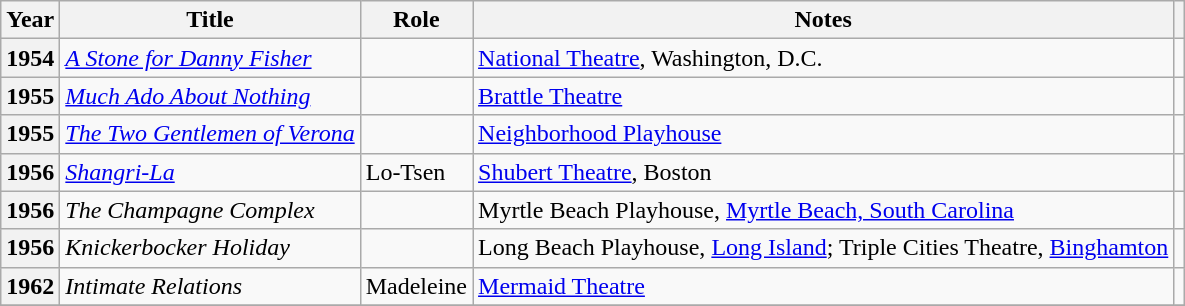<table class="wikitable sortable plainrowheaders">
<tr>
<th>Year</th>
<th>Title</th>
<th>Role</th>
<th class="unsortable">Notes</th>
<th class="unsortable"></th>
</tr>
<tr>
<th scope="row">1954</th>
<td><em><a href='#'>A Stone for Danny Fisher</a></em></td>
<td></td>
<td><a href='#'>National Theatre</a>, Washington, D.C.</td>
<td style="text-align:center;"></td>
</tr>
<tr>
<th scope="row">1955</th>
<td><em><a href='#'>Much Ado About Nothing</a></em></td>
<td></td>
<td><a href='#'>Brattle Theatre</a></td>
<td style="text-align:center;"></td>
</tr>
<tr>
<th scope="row">1955</th>
<td><em><a href='#'>The Two Gentlemen of Verona</a></em></td>
<td></td>
<td><a href='#'>Neighborhood Playhouse</a></td>
<td style="text-align:center;"></td>
</tr>
<tr>
<th scope="row">1956</th>
<td><em><a href='#'>Shangri-La</a></em></td>
<td>Lo-Tsen</td>
<td><a href='#'>Shubert Theatre</a>, Boston</td>
<td style="text-align:center;"></td>
</tr>
<tr>
<th scope="row">1956</th>
<td><em>The Champagne Complex</em></td>
<td></td>
<td>Myrtle Beach Playhouse, <a href='#'>Myrtle Beach, South Carolina</a></td>
<td style="text-align:center;"></td>
</tr>
<tr>
<th scope="row">1956</th>
<td><em>Knickerbocker Holiday</em></td>
<td></td>
<td>Long Beach Playhouse, <a href='#'>Long Island</a>; Triple Cities Theatre, <a href='#'>Binghamton</a></td>
<td style="text-align:center;"><br></td>
</tr>
<tr>
<th scope="row">1962</th>
<td><em>Intimate Relations</em></td>
<td>Madeleine</td>
<td><a href='#'>Mermaid Theatre</a></td>
<td style="text-align:center;"></td>
</tr>
<tr>
</tr>
</table>
